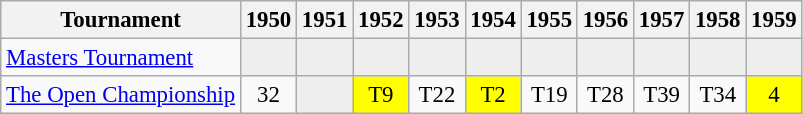<table class="wikitable" style="font-size:95%;text-align:center;">
<tr>
<th>Tournament</th>
<th>1950</th>
<th>1951</th>
<th>1952</th>
<th>1953</th>
<th>1954</th>
<th>1955</th>
<th>1956</th>
<th>1957</th>
<th>1958</th>
<th>1959</th>
</tr>
<tr>
<td align=left><a href='#'>Masters Tournament</a></td>
<td style="background:#eeeeee;"></td>
<td style="background:#eeeeee;"></td>
<td style="background:#eeeeee;"></td>
<td style="background:#eeeeee;"></td>
<td style="background:#eeeeee;"></td>
<td style="background:#eeeeee;"></td>
<td style="background:#eeeeee;"></td>
<td style="background:#eeeeee;"></td>
<td style="background:#eeeeee;"></td>
<td style="background:#eeeeee;"></td>
</tr>
<tr>
<td align=left><a href='#'>The Open Championship</a></td>
<td>32</td>
<td style="background:#eeeeee;"></td>
<td style="background:yellow;">T9</td>
<td>T22</td>
<td style="background:yellow;">T2</td>
<td>T19</td>
<td>T28</td>
<td>T39</td>
<td>T34</td>
<td style="background:yellow;">4</td>
</tr>
</table>
